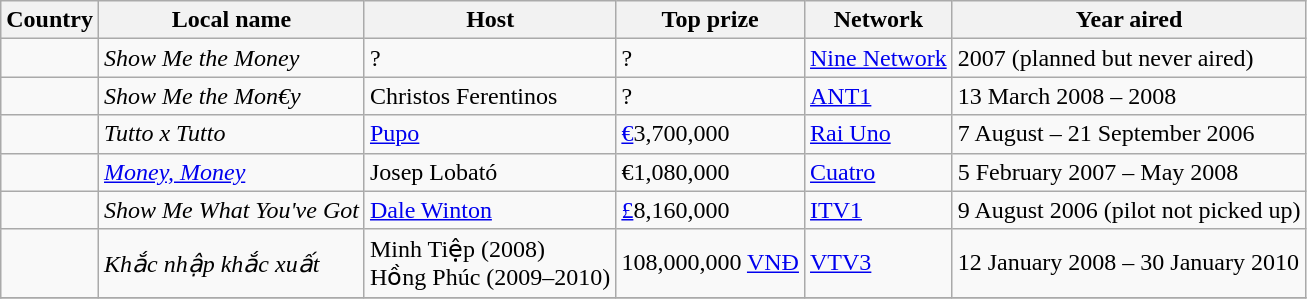<table class="wikitable">
<tr>
<th>Country</th>
<th>Local name</th>
<th>Host</th>
<th>Top prize</th>
<th>Network</th>
<th>Year aired</th>
</tr>
<tr>
<td></td>
<td><em>Show Me the Money</em></td>
<td>?</td>
<td>?</td>
<td><a href='#'>Nine Network</a></td>
<td>2007 (planned but never aired)</td>
</tr>
<tr>
<td></td>
<td><em>Show Me the Mon€y</em></td>
<td>Christos Ferentinos</td>
<td>?</td>
<td><a href='#'>ANT1</a></td>
<td>13 March 2008 – 2008</td>
</tr>
<tr>
<td></td>
<td><em>Tutto x Tutto</em></td>
<td><a href='#'>Pupo</a></td>
<td><a href='#'>€</a>3,700,000</td>
<td><a href='#'>Rai Uno</a></td>
<td>7 August – 21 September 2006</td>
</tr>
<tr>
<td></td>
<td><em><a href='#'>Money, Money</a></em></td>
<td>Josep Lobató</td>
<td>€1,080,000</td>
<td><a href='#'>Cuatro</a></td>
<td>5 February 2007 – May 2008</td>
</tr>
<tr>
<td></td>
<td><em>Show Me What You've Got</em></td>
<td><a href='#'>Dale Winton</a></td>
<td><a href='#'>£</a>8,160,000</td>
<td><a href='#'>ITV1</a></td>
<td>9 August 2006 (pilot not picked up)</td>
</tr>
<tr>
<td></td>
<td><em>Khắc nhập khắc xuất</em></td>
<td>Minh Tiệp (2008) <br> Hồng Phúc (2009–2010)</td>
<td>108,000,000 <a href='#'>VNĐ</a></td>
<td><a href='#'>VTV3</a></td>
<td>12 January 2008 – 30 January 2010</td>
</tr>
<tr>
</tr>
</table>
